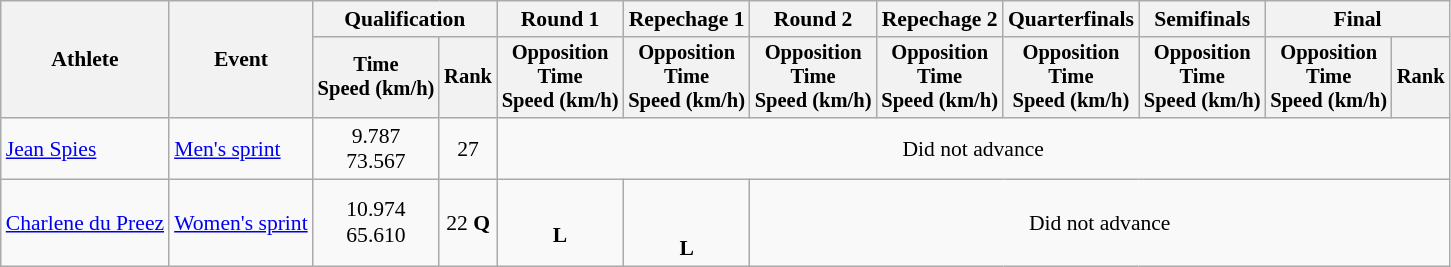<table class="wikitable" style="font-size:90%">
<tr>
<th rowspan=2>Athlete</th>
<th rowspan=2>Event</th>
<th colspan=2>Qualification</th>
<th>Round 1</th>
<th>Repechage 1</th>
<th>Round 2</th>
<th>Repechage 2</th>
<th>Quarterfinals</th>
<th>Semifinals</th>
<th colspan=2>Final</th>
</tr>
<tr style="font-size:95%">
<th>Time<br>Speed (km/h)</th>
<th>Rank</th>
<th>Opposition<br>Time<br>Speed (km/h)</th>
<th>Opposition<br>Time<br>Speed (km/h)</th>
<th>Opposition<br>Time<br>Speed (km/h)</th>
<th>Opposition<br>Time<br>Speed (km/h)</th>
<th>Opposition<br>Time<br>Speed (km/h)</th>
<th>Opposition<br>Time<br>Speed (km/h)</th>
<th>Opposition<br>Time<br>Speed (km/h)</th>
<th>Rank</th>
</tr>
<tr align=center>
<td align=left><a href='#'>Jean Spies</a></td>
<td align=left><a href='#'>Men's sprint</a></td>
<td>9.787<br>73.567</td>
<td>27</td>
<td colspan="8">Did not advance</td>
</tr>
<tr align=center>
<td align=left><a href='#'>Charlene du Preez</a></td>
<td align=left><a href='#'>Women's sprint</a></td>
<td>10.974<br>65.610</td>
<td>22 <strong>Q</strong></td>
<td><br><strong>L</strong></td>
<td><br><br><strong>L</strong></td>
<td colspan="6">Did not advance</td>
</tr>
</table>
